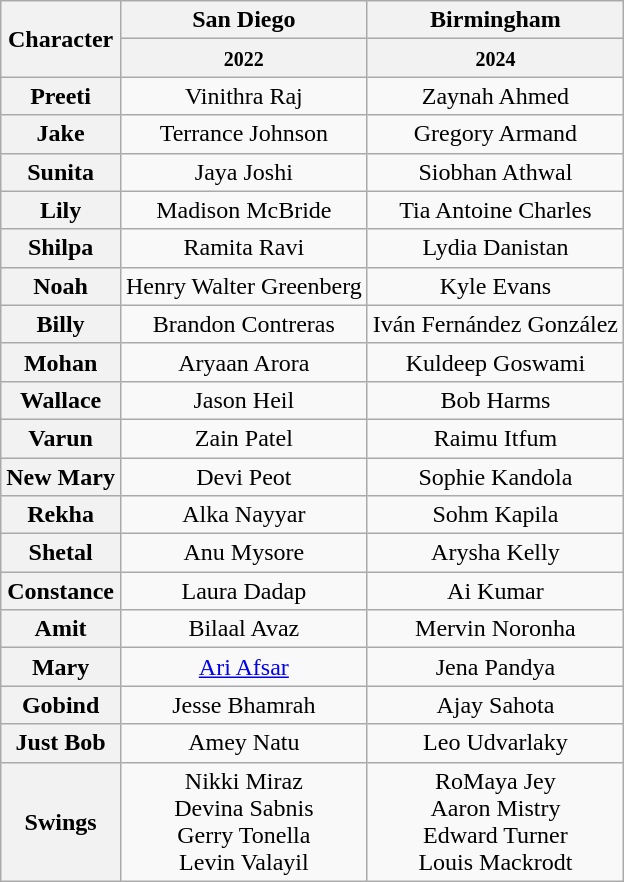<table class="wikitable">
<tr>
<th rowspan="2">Character</th>
<th>San Diego</th>
<th>Birmingham</th>
</tr>
<tr>
<th><small>2022</small></th>
<th><small>2024</small></th>
</tr>
<tr>
<th>Preeti</th>
<td align=center>Vinithra Raj</td>
<td align=center>Zaynah Ahmed</td>
</tr>
<tr>
<th>Jake</th>
<td align=center>Terrance Johnson</td>
<td align=center>Gregory Armand</td>
</tr>
<tr>
<th>Sunita</th>
<td align=center>Jaya Joshi</td>
<td align=center>Siobhan Athwal</td>
</tr>
<tr>
<th>Lily</th>
<td align=center>Madison McBride</td>
<td align=center>Tia Antoine Charles</td>
</tr>
<tr>
<th>Shilpa</th>
<td align=center>Ramita Ravi</td>
<td align=center>Lydia Danistan</td>
</tr>
<tr>
<th>Noah</th>
<td align=center>Henry Walter Greenberg</td>
<td align=center>Kyle Evans</td>
</tr>
<tr>
<th>Billy</th>
<td align=center>Brandon Contreras</td>
<td align=center>Iván Fernández González</td>
</tr>
<tr>
<th>Mohan</th>
<td align=center>Aryaan Arora</td>
<td align=center>Kuldeep Goswami</td>
</tr>
<tr>
<th>Wallace</th>
<td align=center>Jason Heil</td>
<td align=center>Bob Harms</td>
</tr>
<tr>
<th>Varun</th>
<td align=center>Zain Patel</td>
<td align=center>Raimu Itfum</td>
</tr>
<tr>
<th>New Mary</th>
<td align=center>Devi Peot</td>
<td align=center>Sophie Kandola</td>
</tr>
<tr>
<th>Rekha</th>
<td align=center>Alka Nayyar</td>
<td align=center>Sohm Kapila</td>
</tr>
<tr>
<th>Shetal</th>
<td align=center>Anu Mysore</td>
<td align=center>Arysha Kelly</td>
</tr>
<tr>
<th>Constance</th>
<td align=center>Laura Dadap</td>
<td align=center>Ai Kumar</td>
</tr>
<tr>
<th>Amit</th>
<td align=center>Bilaal Avaz</td>
<td align=center>Mervin Noronha</td>
</tr>
<tr>
<th>Mary</th>
<td align=center><a href='#'>Ari Afsar</a></td>
<td align=center>Jena Pandya</td>
</tr>
<tr>
<th>Gobind</th>
<td align=center>Jesse Bhamrah</td>
<td align=center>Ajay Sahota</td>
</tr>
<tr>
<th>Just Bob</th>
<td align=center>Amey Natu</td>
<td align=center>Leo Udvarlaky</td>
</tr>
<tr>
<th>Swings</th>
<td align=center>Nikki Miraz<br>Devina Sabnis<br>Gerry Tonella<br>Levin Valayil</td>
<td align=center>RoMaya Jey<br>Aaron Mistry<br>Edward Turner<br>Louis Mackrodt</td>
</tr>
</table>
